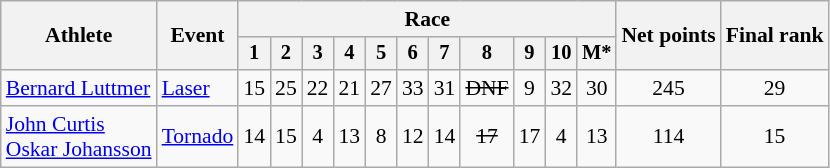<table class="wikitable" style="font-size:90%">
<tr>
<th rowspan=2>Athlete</th>
<th rowspan=2>Event</th>
<th colspan=11>Race</th>
<th rowspan=2>Net points</th>
<th rowspan=2>Final rank</th>
</tr>
<tr style="font-size:95%">
<th>1</th>
<th>2</th>
<th>3</th>
<th>4</th>
<th>5</th>
<th>6</th>
<th>7</th>
<th>8</th>
<th>9</th>
<th>10</th>
<th>M*</th>
</tr>
<tr align=center>
<td align=left><a href='#'>Bernard Luttmer</a></td>
<td align=left><a href='#'>Laser</a></td>
<td>15</td>
<td>25</td>
<td>22</td>
<td>21</td>
<td>27</td>
<td>33</td>
<td>31</td>
<td><s>DNF</s></td>
<td>9</td>
<td>32</td>
<td>30</td>
<td>245</td>
<td>29</td>
</tr>
<tr align=center>
<td align=left><a href='#'>John Curtis</a><br><a href='#'>Oskar Johansson</a></td>
<td align=left><a href='#'>Tornado</a></td>
<td>14</td>
<td>15</td>
<td>4</td>
<td>13</td>
<td>8</td>
<td>12</td>
<td>14</td>
<td><s>17</s></td>
<td>17</td>
<td>4</td>
<td>13</td>
<td>114</td>
<td>15</td>
</tr>
</table>
